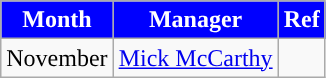<table class="wikitable" style="text-align:center">
<tr>
<th style="background:blue; color:white; width=0%">Month</th>
<th style="background:blue; color:white; width=0%">Manager</th>
<th style="background:blue; color:white; width=0%">Ref</th>
</tr>
<tr>
<td>November</td>
<td> <a href='#'>Mick McCarthy</a></td>
<td></td>
</tr>
</table>
